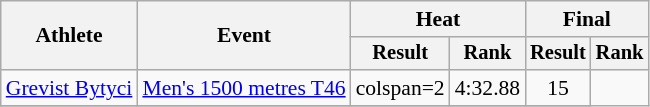<table class="wikitable" style="text-align: center; font-size:90%">
<tr>
<th rowspan="2">Athlete</th>
<th rowspan="2">Event</th>
<th colspan="2">Heat</th>
<th colspan="2">Final</th>
</tr>
<tr style="font-size:95%">
<th>Result</th>
<th>Rank</th>
<th>Result</th>
<th>Rank</th>
</tr>
<tr>
<td align=left><a href='#'>Grevist Bytyci</a></td>
<td align=left><a href='#'>Men's 1500 metres T46</a></td>
<td>colspan=2 </td>
<td>4:32.88</td>
<td>15</td>
</tr>
<tr>
</tr>
</table>
